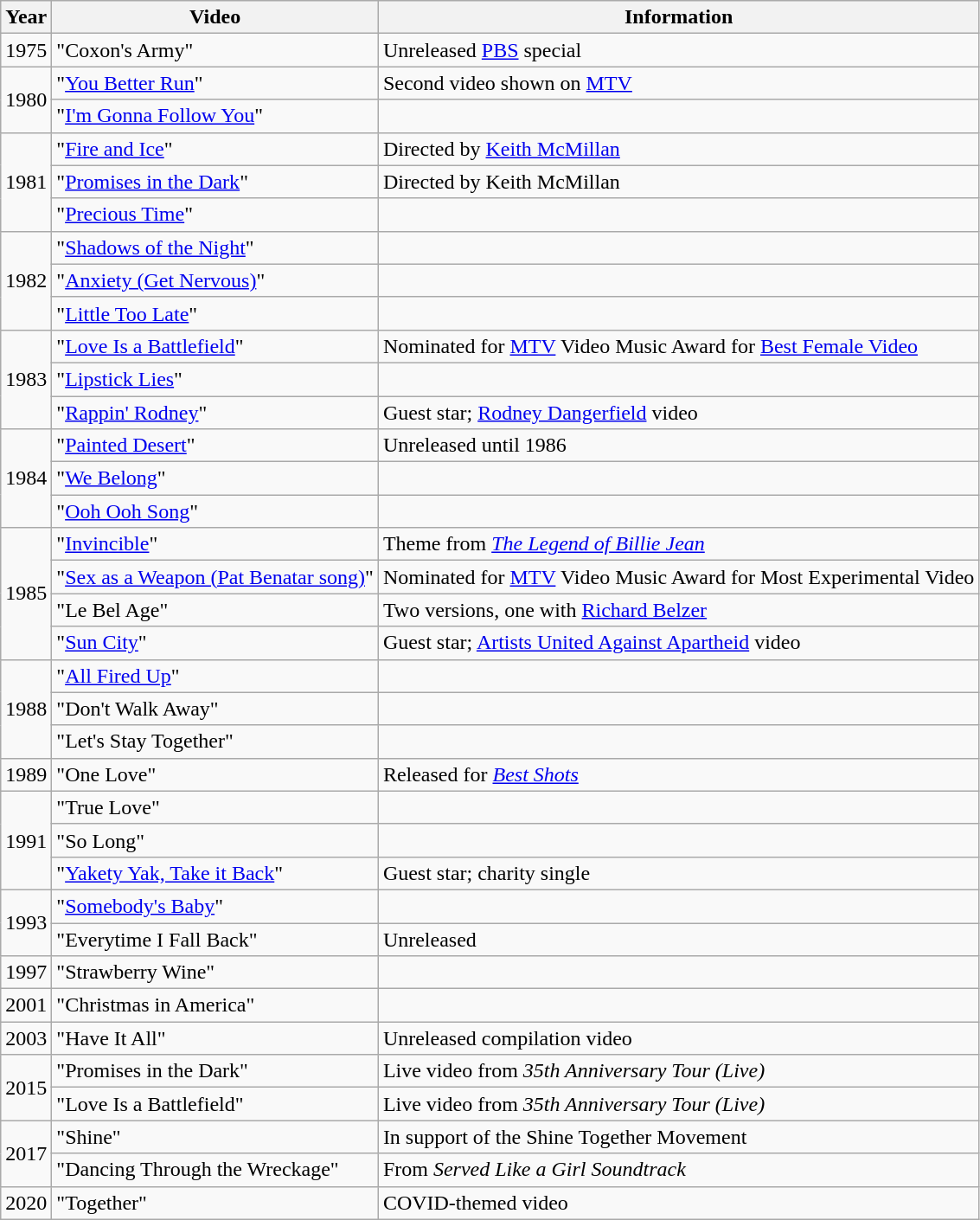<table class="wikitable">
<tr>
<th>Year</th>
<th>Video</th>
<th>Information</th>
</tr>
<tr>
<td>1975</td>
<td>"Coxon's Army"</td>
<td>Unreleased <a href='#'>PBS</a> special</td>
</tr>
<tr>
<td rowspan="2">1980</td>
<td>"<a href='#'>You Better Run</a>"</td>
<td>Second video shown on <a href='#'>MTV</a></td>
</tr>
<tr>
<td>"<a href='#'>I'm Gonna Follow You</a>"</td>
<td></td>
</tr>
<tr>
<td rowspan="3">1981</td>
<td>"<a href='#'>Fire and Ice</a>"</td>
<td>Directed by <a href='#'>Keith McMillan</a></td>
</tr>
<tr>
<td>"<a href='#'>Promises in the Dark</a>"</td>
<td>Directed by Keith McMillan</td>
</tr>
<tr>
<td>"<a href='#'>Precious Time</a>"</td>
<td></td>
</tr>
<tr>
<td rowspan="3">1982</td>
<td>"<a href='#'>Shadows of the Night</a>"</td>
<td></td>
</tr>
<tr>
<td>"<a href='#'>Anxiety (Get Nervous)</a>"</td>
<td></td>
</tr>
<tr>
<td>"<a href='#'>Little Too Late</a>"</td>
<td></td>
</tr>
<tr>
<td rowspan="3">1983</td>
<td>"<a href='#'>Love Is a Battlefield</a>"</td>
<td>Nominated for <a href='#'>MTV</a> Video Music Award for <a href='#'>Best Female Video</a></td>
</tr>
<tr>
<td>"<a href='#'>Lipstick Lies</a>"</td>
<td></td>
</tr>
<tr>
<td>"<a href='#'>Rappin' Rodney</a>"</td>
<td>Guest star; <a href='#'>Rodney Dangerfield</a> video</td>
</tr>
<tr>
<td rowspan="3">1984</td>
<td>"<a href='#'>Painted Desert</a>"</td>
<td>Unreleased until 1986</td>
</tr>
<tr>
<td>"<a href='#'>We Belong</a>"</td>
<td></td>
</tr>
<tr>
<td>"<a href='#'>Ooh Ooh Song</a>"</td>
<td></td>
</tr>
<tr>
<td rowspan="4">1985</td>
<td>"<a href='#'>Invincible</a>"</td>
<td>Theme from <em><a href='#'>The Legend of Billie Jean</a></em></td>
</tr>
<tr>
<td>"<a href='#'>Sex as a Weapon (Pat Benatar song)</a>"</td>
<td>Nominated for <a href='#'>MTV</a> Video Music Award for Most Experimental Video</td>
</tr>
<tr>
<td>"Le Bel Age"</td>
<td>Two versions, one with <a href='#'>Richard Belzer</a></td>
</tr>
<tr>
<td>"<a href='#'>Sun City</a>"</td>
<td>Guest star; <a href='#'>Artists United Against Apartheid</a> video</td>
</tr>
<tr>
<td rowspan="3">1988</td>
<td>"<a href='#'>All Fired Up</a>"</td>
<td></td>
</tr>
<tr>
<td>"Don't Walk Away"</td>
<td></td>
</tr>
<tr>
<td>"Let's Stay Together"</td>
<td></td>
</tr>
<tr>
<td>1989</td>
<td>"One Love"</td>
<td>Released for <em><a href='#'>Best Shots</a></em></td>
</tr>
<tr>
<td rowspan="3">1991</td>
<td>"True Love"</td>
<td></td>
</tr>
<tr>
<td>"So Long"</td>
<td></td>
</tr>
<tr>
<td>"<a href='#'>Yakety Yak, Take it Back</a>"</td>
<td>Guest star; charity single</td>
</tr>
<tr>
<td rowspan="2">1993</td>
<td>"<a href='#'>Somebody's Baby</a>"</td>
<td></td>
</tr>
<tr>
<td>"Everytime I Fall Back"</td>
<td>Unreleased</td>
</tr>
<tr>
<td>1997</td>
<td>"Strawberry Wine"</td>
</tr>
<tr>
<td>2001</td>
<td>"Christmas in America"</td>
<td></td>
</tr>
<tr>
<td>2003</td>
<td>"Have It All"</td>
<td>Unreleased compilation video</td>
</tr>
<tr>
<td rowspan="2">2015</td>
<td>"Promises in the Dark"</td>
<td>Live video from <em>35th Anniversary Tour (Live)</em></td>
</tr>
<tr>
<td>"Love Is a Battlefield"</td>
<td>Live video from <em>35th Anniversary Tour (Live)</em></td>
</tr>
<tr>
<td rowspan="2">2017</td>
<td>"Shine"</td>
<td>In support of the Shine Together Movement</td>
</tr>
<tr>
<td>"Dancing Through the Wreckage"</td>
<td>From <em>Served Like a Girl Soundtrack</em></td>
</tr>
<tr>
<td>2020</td>
<td>"Together"</td>
<td>COVID-themed video</td>
</tr>
</table>
